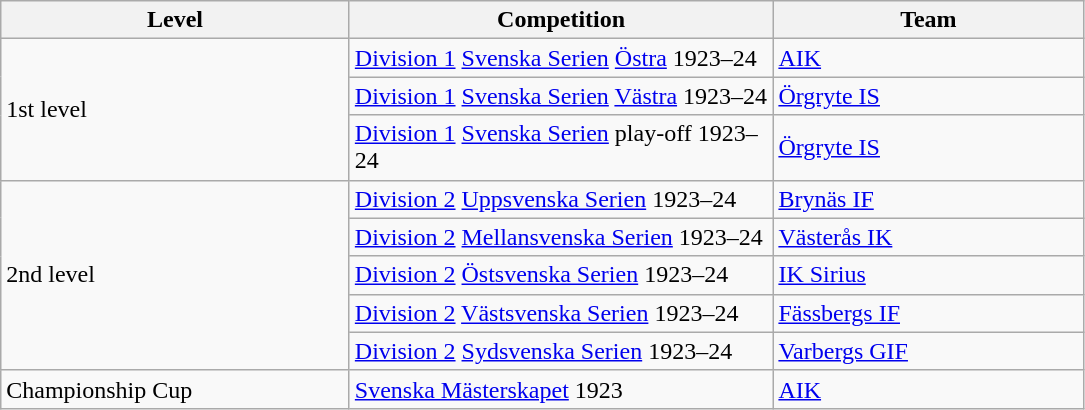<table class="wikitable" style="text-align: left;">
<tr>
<th style="width: 225px;">Level</th>
<th style="width: 275px;">Competition</th>
<th style="width: 200px;">Team</th>
</tr>
<tr>
<td rowspan=3>1st level</td>
<td><a href='#'>Division 1</a> <a href='#'>Svenska Serien</a> <a href='#'>Östra</a> 1923–24</td>
<td><a href='#'>AIK</a></td>
</tr>
<tr>
<td><a href='#'>Division 1</a> <a href='#'>Svenska Serien</a> <a href='#'>Västra</a> 1923–24</td>
<td><a href='#'>Örgryte IS</a></td>
</tr>
<tr>
<td><a href='#'>Division 1</a> <a href='#'>Svenska Serien</a> play-off 1923–24</td>
<td><a href='#'>Örgryte IS</a></td>
</tr>
<tr>
<td rowspan=5>2nd level</td>
<td><a href='#'>Division 2</a> <a href='#'>Uppsvenska Serien</a> 1923–24</td>
<td><a href='#'>Brynäs IF</a></td>
</tr>
<tr>
<td><a href='#'>Division 2</a> <a href='#'>Mellansvenska Serien</a> 1923–24</td>
<td><a href='#'>Västerås IK</a></td>
</tr>
<tr>
<td><a href='#'>Division 2</a> <a href='#'>Östsvenska Serien</a> 1923–24</td>
<td><a href='#'>IK Sirius</a></td>
</tr>
<tr>
<td><a href='#'>Division 2</a> <a href='#'>Västsvenska Serien</a> 1923–24</td>
<td><a href='#'>Fässbergs IF</a></td>
</tr>
<tr>
<td><a href='#'>Division 2</a> <a href='#'>Sydsvenska Serien</a> 1923–24</td>
<td><a href='#'>Varbergs GIF</a></td>
</tr>
<tr>
<td>Championship Cup</td>
<td><a href='#'>Svenska Mästerskapet</a> 1923</td>
<td><a href='#'>AIK</a></td>
</tr>
</table>
